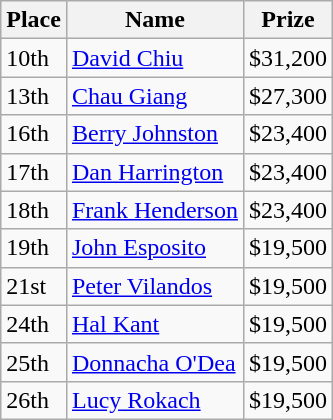<table class="wikitable">
<tr>
<th bgcolor="#FFEBAD">Place</th>
<th bgcolor="#FFEBAD">Name</th>
<th bgcolor="#FFEBAD">Prize</th>
</tr>
<tr>
<td>10th</td>
<td><a href='#'>David Chiu</a></td>
<td>$31,200</td>
</tr>
<tr>
<td>13th</td>
<td><a href='#'>Chau Giang</a></td>
<td>$27,300</td>
</tr>
<tr>
<td>16th</td>
<td><a href='#'>Berry Johnston</a></td>
<td>$23,400</td>
</tr>
<tr>
<td>17th</td>
<td><a href='#'>Dan Harrington</a></td>
<td>$23,400</td>
</tr>
<tr>
<td>18th</td>
<td><a href='#'>Frank Henderson</a></td>
<td>$23,400</td>
</tr>
<tr>
<td>19th</td>
<td><a href='#'>John Esposito</a></td>
<td>$19,500</td>
</tr>
<tr>
<td>21st</td>
<td><a href='#'>Peter Vilandos</a></td>
<td>$19,500</td>
</tr>
<tr>
<td>24th</td>
<td><a href='#'>Hal Kant</a></td>
<td>$19,500</td>
</tr>
<tr>
<td>25th</td>
<td><a href='#'>Donnacha O'Dea</a></td>
<td>$19,500</td>
</tr>
<tr>
<td>26th</td>
<td><a href='#'>Lucy Rokach</a></td>
<td>$19,500</td>
</tr>
</table>
